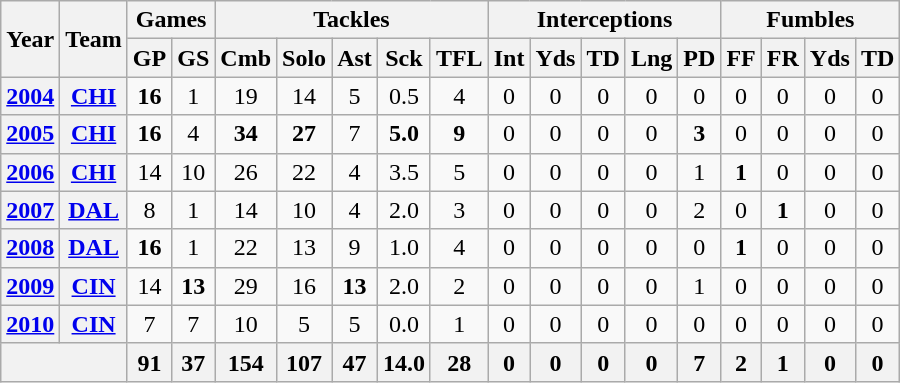<table class="wikitable" style="text-align:center">
<tr>
<th rowspan="2">Year</th>
<th rowspan="2">Team</th>
<th colspan="2">Games</th>
<th colspan="5">Tackles</th>
<th colspan="5">Interceptions</th>
<th colspan="4">Fumbles</th>
</tr>
<tr>
<th>GP</th>
<th>GS</th>
<th>Cmb</th>
<th>Solo</th>
<th>Ast</th>
<th>Sck</th>
<th>TFL</th>
<th>Int</th>
<th>Yds</th>
<th>TD</th>
<th>Lng</th>
<th>PD</th>
<th>FF</th>
<th>FR</th>
<th>Yds</th>
<th>TD</th>
</tr>
<tr>
<th><a href='#'>2004</a></th>
<th><a href='#'>CHI</a></th>
<td><strong>16</strong></td>
<td>1</td>
<td>19</td>
<td>14</td>
<td>5</td>
<td>0.5</td>
<td>4</td>
<td>0</td>
<td>0</td>
<td>0</td>
<td>0</td>
<td>0</td>
<td>0</td>
<td>0</td>
<td>0</td>
<td>0</td>
</tr>
<tr>
<th><a href='#'>2005</a></th>
<th><a href='#'>CHI</a></th>
<td><strong>16</strong></td>
<td>4</td>
<td><strong>34</strong></td>
<td><strong>27</strong></td>
<td>7</td>
<td><strong>5.0</strong></td>
<td><strong>9</strong></td>
<td>0</td>
<td>0</td>
<td>0</td>
<td>0</td>
<td><strong>3</strong></td>
<td>0</td>
<td>0</td>
<td>0</td>
<td>0</td>
</tr>
<tr>
<th><a href='#'>2006</a></th>
<th><a href='#'>CHI</a></th>
<td>14</td>
<td>10</td>
<td>26</td>
<td>22</td>
<td>4</td>
<td>3.5</td>
<td>5</td>
<td>0</td>
<td>0</td>
<td>0</td>
<td>0</td>
<td>1</td>
<td><strong>1</strong></td>
<td>0</td>
<td>0</td>
<td>0</td>
</tr>
<tr>
<th><a href='#'>2007</a></th>
<th><a href='#'>DAL</a></th>
<td>8</td>
<td>1</td>
<td>14</td>
<td>10</td>
<td>4</td>
<td>2.0</td>
<td>3</td>
<td>0</td>
<td>0</td>
<td>0</td>
<td>0</td>
<td>2</td>
<td>0</td>
<td><strong>1</strong></td>
<td>0</td>
<td>0</td>
</tr>
<tr>
<th><a href='#'>2008</a></th>
<th><a href='#'>DAL</a></th>
<td><strong>16</strong></td>
<td>1</td>
<td>22</td>
<td>13</td>
<td>9</td>
<td>1.0</td>
<td>4</td>
<td>0</td>
<td>0</td>
<td>0</td>
<td>0</td>
<td>0</td>
<td><strong>1</strong></td>
<td>0</td>
<td>0</td>
<td>0</td>
</tr>
<tr>
<th><a href='#'>2009</a></th>
<th><a href='#'>CIN</a></th>
<td>14</td>
<td><strong>13</strong></td>
<td>29</td>
<td>16</td>
<td><strong>13</strong></td>
<td>2.0</td>
<td>2</td>
<td>0</td>
<td>0</td>
<td>0</td>
<td>0</td>
<td>1</td>
<td>0</td>
<td>0</td>
<td>0</td>
<td>0</td>
</tr>
<tr>
<th><a href='#'>2010</a></th>
<th><a href='#'>CIN</a></th>
<td>7</td>
<td>7</td>
<td>10</td>
<td>5</td>
<td>5</td>
<td>0.0</td>
<td>1</td>
<td>0</td>
<td>0</td>
<td>0</td>
<td>0</td>
<td>0</td>
<td>0</td>
<td>0</td>
<td>0</td>
<td>0</td>
</tr>
<tr>
<th colspan="2"></th>
<th>91</th>
<th>37</th>
<th>154</th>
<th>107</th>
<th>47</th>
<th>14.0</th>
<th>28</th>
<th>0</th>
<th>0</th>
<th>0</th>
<th>0</th>
<th>7</th>
<th>2</th>
<th>1</th>
<th>0</th>
<th>0</th>
</tr>
</table>
